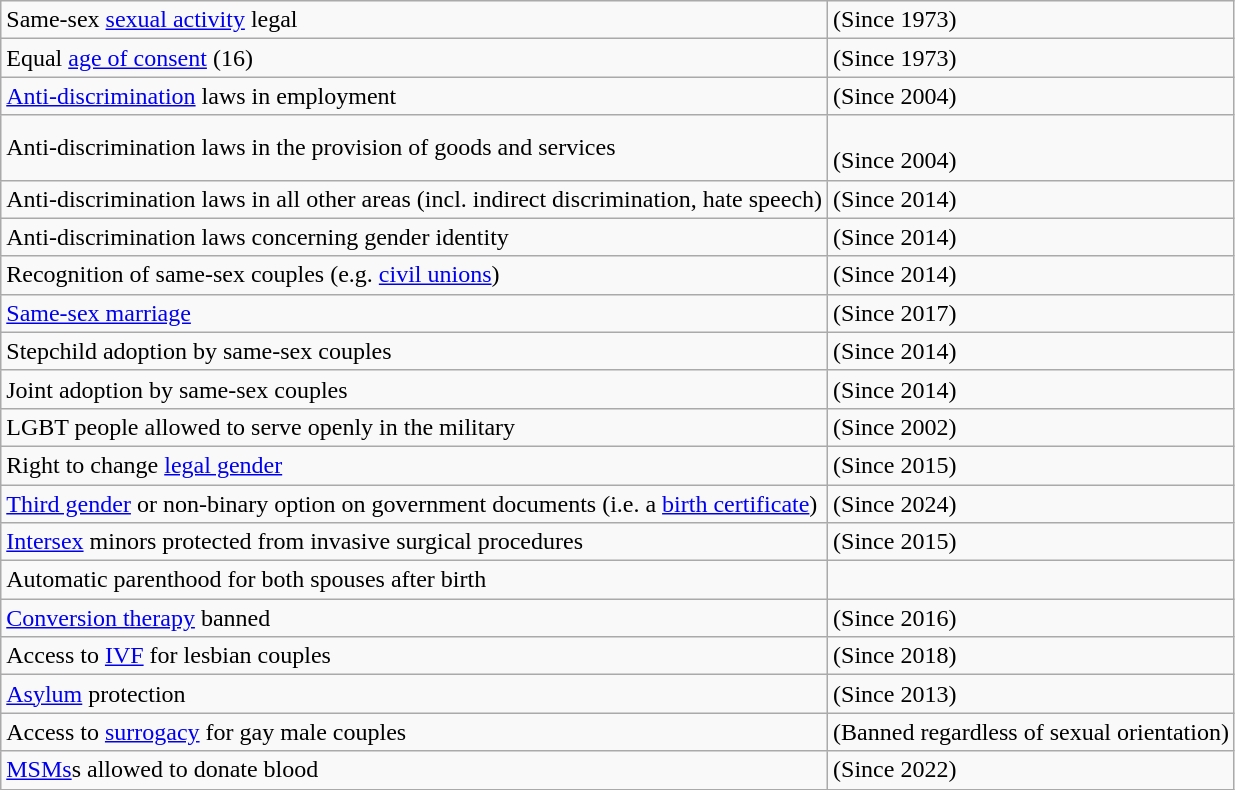<table class="wikitable">
<tr>
<td>Same-sex <a href='#'>sexual activity</a> legal</td>
<td> (Since 1973)</td>
</tr>
<tr>
<td>Equal <a href='#'>age of consent</a> (16)</td>
<td> (Since 1973)</td>
</tr>
<tr>
<td><a href='#'>Anti-discrimination</a> laws in employment</td>
<td> (Since 2004)</td>
</tr>
<tr>
<td>Anti-discrimination laws in the provision of goods and services</td>
<td><br>(Since 2004)</td>
</tr>
<tr>
<td>Anti-discrimination laws in all other areas (incl. indirect discrimination, hate speech)</td>
<td> (Since 2014)</td>
</tr>
<tr>
<td>Anti-discrimination laws concerning gender identity</td>
<td> (Since 2014)</td>
</tr>
<tr>
<td>Recognition of same-sex couples (e.g. <a href='#'>civil unions</a>)</td>
<td> (Since 2014)</td>
</tr>
<tr>
<td><a href='#'>Same-sex marriage</a></td>
<td> (Since 2017)</td>
</tr>
<tr>
<td>Stepchild adoption by same-sex couples</td>
<td> (Since 2014)</td>
</tr>
<tr>
<td>Joint adoption by same-sex couples</td>
<td> (Since 2014)</td>
</tr>
<tr>
<td>LGBT people allowed to serve openly in the military</td>
<td> (Since 2002)</td>
</tr>
<tr>
<td>Right to change <a href='#'>legal gender</a></td>
<td> (Since 2015)</td>
</tr>
<tr>
<td><a href='#'>Third gender</a> or non-binary option on government documents (i.e. a <a href='#'>birth certificate</a>)</td>
<td> (Since 2024)</td>
</tr>
<tr>
<td><a href='#'>Intersex</a> minors protected from invasive surgical procedures</td>
<td> (Since 2015)</td>
</tr>
<tr>
<td>Automatic parenthood for both spouses after birth</td>
<td></td>
</tr>
<tr>
<td><a href='#'>Conversion therapy</a> banned</td>
<td> (Since 2016)</td>
</tr>
<tr>
<td>Access to <a href='#'>IVF</a> for lesbian couples</td>
<td> (Since 2018)</td>
</tr>
<tr>
<td><a href='#'>Asylum</a> protection</td>
<td> (Since 2013)</td>
</tr>
<tr>
<td>Access to <a href='#'>surrogacy</a> for gay male couples</td>
<td> (Banned regardless of sexual orientation)</td>
</tr>
<tr>
<td><a href='#'>MSMs</a>s allowed to donate blood</td>
<td> (Since 2022)</td>
</tr>
</table>
